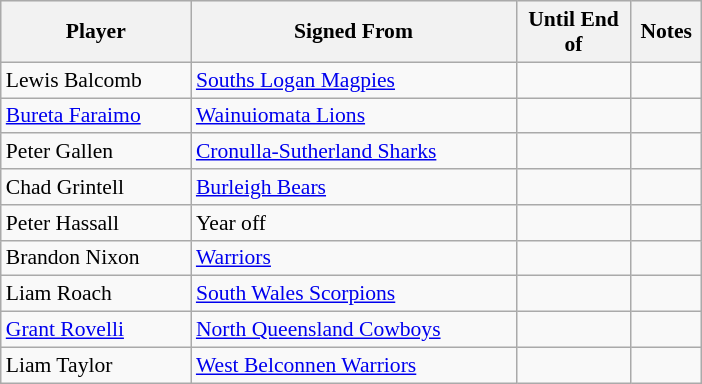<table class="wikitable" style="font-size:90%">
<tr style="background:#efefef;">
<th style="width:120px;">Player</th>
<th style="width:210px;">Signed From</th>
<th style="width:70px;">Until End of</th>
<th style="width:40px;">Notes</th>
</tr>
<tr>
<td>Lewis Balcomb</td>
<td> <a href='#'>Souths Logan Magpies</a></td>
<td></td>
<td></td>
</tr>
<tr>
<td><a href='#'>Bureta Faraimo</a></td>
<td> <a href='#'>Wainuiomata Lions</a></td>
<td></td>
<td></td>
</tr>
<tr>
<td>Peter Gallen</td>
<td> <a href='#'>Cronulla-Sutherland Sharks</a></td>
<td></td>
<td></td>
</tr>
<tr>
<td>Chad Grintell</td>
<td> <a href='#'>Burleigh Bears</a></td>
<td></td>
<td></td>
</tr>
<tr>
<td>Peter Hassall</td>
<td>Year off</td>
<td></td>
<td></td>
</tr>
<tr>
<td>Brandon Nixon</td>
<td> <a href='#'>Warriors</a></td>
<td></td>
<td></td>
</tr>
<tr>
<td>Liam Roach</td>
<td> <a href='#'>South Wales Scorpions</a></td>
<td></td>
<td></td>
</tr>
<tr>
<td><a href='#'>Grant Rovelli</a></td>
<td> <a href='#'>North Queensland Cowboys</a></td>
<td></td>
<td></td>
</tr>
<tr>
<td>Liam Taylor</td>
<td> <a href='#'>West Belconnen Warriors</a></td>
<td></td>
<td></td>
</tr>
</table>
